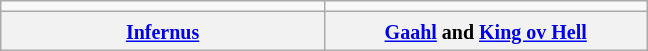<table class="wikitable" style="float:right;margin-left:1em;text-align:center;">
<tr>
<td width="33%"></td>
<td width="33%"></td>
</tr>
<tr>
<th><small><a href='#'>Infernus</a></small></th>
<th><small><a href='#'>Gaahl</a> and <a href='#'>King ov Hell</a></small></th>
</tr>
</table>
